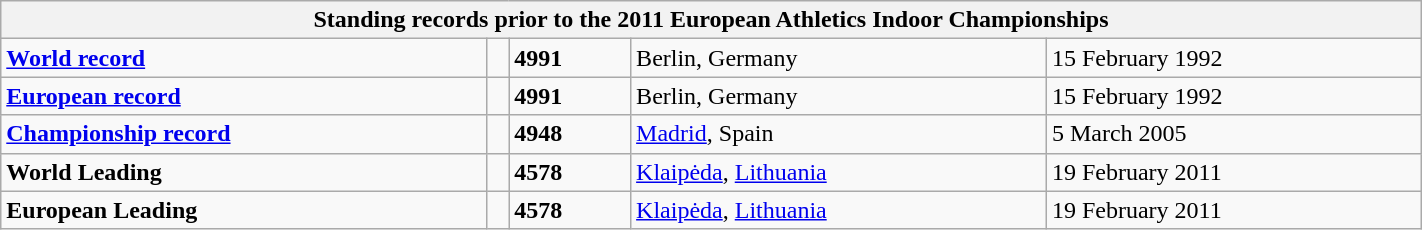<table class="wikitable" width=75%>
<tr>
<th colspan="5">Standing records prior to the 2011 European Athletics Indoor Championships</th>
</tr>
<tr>
<td><strong><a href='#'>World record</a></strong></td>
<td></td>
<td><strong>4991</strong></td>
<td>Berlin, Germany</td>
<td>15 February 1992</td>
</tr>
<tr>
<td><strong><a href='#'>European record</a></strong></td>
<td></td>
<td><strong>4991</strong></td>
<td>Berlin, Germany</td>
<td>15 February 1992</td>
</tr>
<tr>
<td><strong><a href='#'>Championship record</a></strong></td>
<td></td>
<td><strong>4948</strong></td>
<td><a href='#'>Madrid</a>, Spain</td>
<td>5 March 2005</td>
</tr>
<tr>
<td><strong>World Leading</strong></td>
<td></td>
<td><strong>4578</strong></td>
<td><a href='#'>Klaipėda</a>, <a href='#'>Lithuania</a></td>
<td>19 February 2011</td>
</tr>
<tr>
<td><strong>European Leading</strong></td>
<td></td>
<td><strong>4578</strong></td>
<td><a href='#'>Klaipėda</a>, <a href='#'>Lithuania</a></td>
<td>19 February 2011</td>
</tr>
</table>
